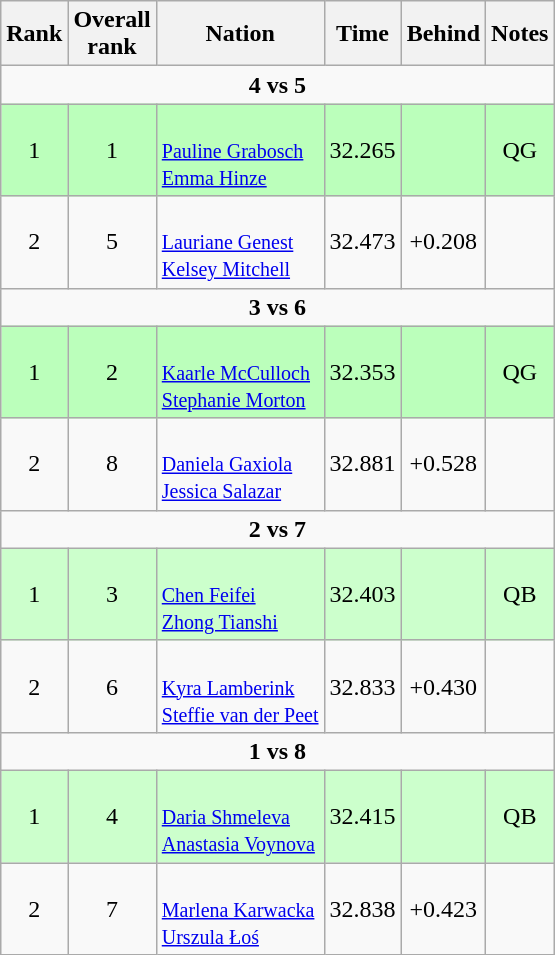<table class="wikitable sortable" style="text-align:center">
<tr>
<th>Rank</th>
<th>Overall<br>rank</th>
<th>Nation</th>
<th>Time</th>
<th>Behind</th>
<th>Notes</th>
</tr>
<tr>
<td colspan=6><strong>4 vs 5</strong></td>
</tr>
<tr bgcolor=bbffbb>
<td>1</td>
<td>1</td>
<td align=left><br><small><a href='#'>Pauline Grabosch</a><br><a href='#'>Emma Hinze</a></small></td>
<td>32.265</td>
<td></td>
<td>QG</td>
</tr>
<tr>
<td>2</td>
<td>5</td>
<td align=left><br><small><a href='#'>Lauriane Genest</a><br><a href='#'>Kelsey Mitchell</a></small></td>
<td>32.473</td>
<td>+0.208</td>
<td></td>
</tr>
<tr>
<td colspan=6><strong>3 vs 6</strong></td>
</tr>
<tr bgcolor=bbffbb>
<td>1</td>
<td>2</td>
<td align=left><br><small><a href='#'>Kaarle McCulloch</a><br><a href='#'>Stephanie Morton</a></small></td>
<td>32.353</td>
<td></td>
<td>QG</td>
</tr>
<tr>
<td>2</td>
<td>8</td>
<td align=left><br><small><a href='#'>Daniela Gaxiola</a><br><a href='#'>Jessica Salazar</a></small></td>
<td>32.881</td>
<td>+0.528</td>
<td></td>
</tr>
<tr>
<td colspan=6><strong>2 vs 7</strong></td>
</tr>
<tr bgcolor=ccffcc>
<td>1</td>
<td>3</td>
<td align=left><br><small><a href='#'>Chen Feifei</a><br><a href='#'>Zhong Tianshi</a></small></td>
<td>32.403</td>
<td></td>
<td>QB</td>
</tr>
<tr>
<td>2</td>
<td>6</td>
<td align=left><br><small><a href='#'>Kyra Lamberink</a><br><a href='#'>Steffie van der Peet</a></small></td>
<td>32.833</td>
<td>+0.430</td>
<td></td>
</tr>
<tr>
<td colspan=6><strong>1 vs 8</strong></td>
</tr>
<tr bgcolor=ccffcc>
<td>1</td>
<td>4</td>
<td align=left><br><small><a href='#'>Daria Shmeleva</a><br><a href='#'>Anastasia Voynova</a></small></td>
<td>32.415</td>
<td></td>
<td>QB</td>
</tr>
<tr>
<td>2</td>
<td>7</td>
<td align=left><br><small><a href='#'>Marlena Karwacka</a><br><a href='#'>Urszula Łoś</a></small></td>
<td>32.838</td>
<td>+0.423</td>
<td></td>
</tr>
</table>
